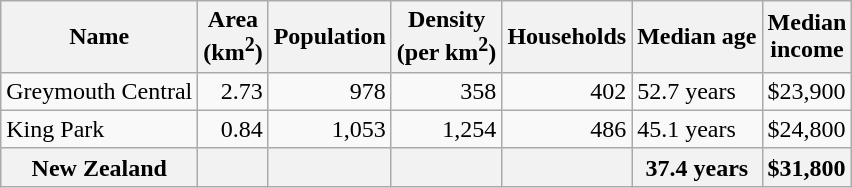<table class="wikitable">
<tr>
<th>Name</th>
<th>Area<br>(km<sup>2</sup>)</th>
<th>Population</th>
<th>Density<br>(per km<sup>2</sup>)</th>
<th>Households</th>
<th>Median age</th>
<th>Median<br>income</th>
</tr>
<tr>
<td>Greymouth Central</td>
<td style="text-align:right;">2.73</td>
<td style="text-align:right;">978</td>
<td style="text-align:right;">358</td>
<td style="text-align:right;">402</td>
<td>52.7 years</td>
<td>$23,900</td>
</tr>
<tr>
<td>King Park</td>
<td style="text-align:right;">0.84</td>
<td style="text-align:right;">1,053</td>
<td style="text-align:right;">1,254</td>
<td style="text-align:right;">486</td>
<td>45.1 years</td>
<td>$24,800</td>
</tr>
<tr>
<th>New Zealand</th>
<th></th>
<th></th>
<th></th>
<th></th>
<th>37.4 years</th>
<th style="text-align:left;">$31,800</th>
</tr>
</table>
